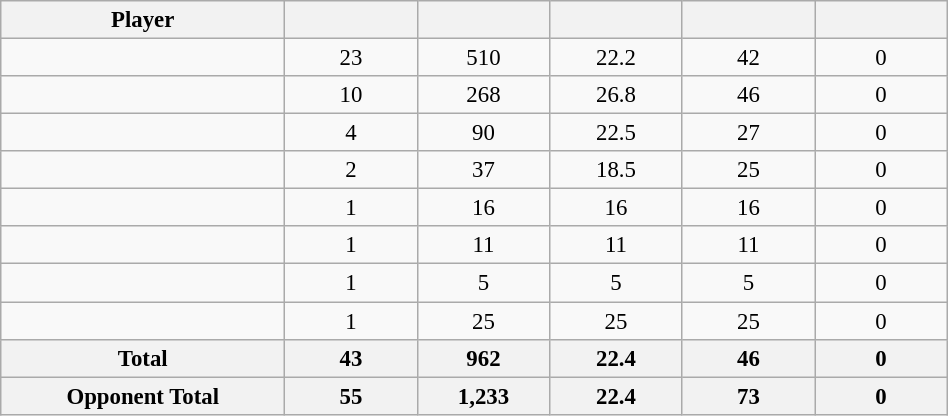<table class="wikitable sortable" style="text-align:center; width:50%; font-size:95%;">
<tr>
<th width="30%">Player</th>
<th width="14%"></th>
<th width="14%"></th>
<th width="14%"></th>
<th width="14%"></th>
<th width="14%"></th>
</tr>
<tr>
<td align=left></td>
<td>23</td>
<td>510</td>
<td>22.2</td>
<td>42</td>
<td>0</td>
</tr>
<tr>
<td align=left></td>
<td>10</td>
<td>268</td>
<td>26.8</td>
<td>46</td>
<td>0</td>
</tr>
<tr>
<td align=left></td>
<td>4</td>
<td>90</td>
<td>22.5</td>
<td>27</td>
<td>0</td>
</tr>
<tr>
<td align=left></td>
<td>2</td>
<td>37</td>
<td>18.5</td>
<td>25</td>
<td>0</td>
</tr>
<tr>
<td align=left></td>
<td>1</td>
<td>16</td>
<td>16</td>
<td>16</td>
<td>0</td>
</tr>
<tr>
<td align=left></td>
<td>1</td>
<td>11</td>
<td>11</td>
<td>11</td>
<td>0</td>
</tr>
<tr>
<td align=left></td>
<td>1</td>
<td>5</td>
<td>5</td>
<td>5</td>
<td>0</td>
</tr>
<tr>
<td align=left></td>
<td>1</td>
<td>25</td>
<td>25</td>
<td>25</td>
<td>0</td>
</tr>
<tr>
<th>Total</th>
<th>43</th>
<th>962</th>
<th>22.4</th>
<th>46</th>
<th>0</th>
</tr>
<tr>
<th>Opponent Total</th>
<th>55</th>
<th>1,233</th>
<th>22.4</th>
<th>73</th>
<th>0</th>
</tr>
</table>
